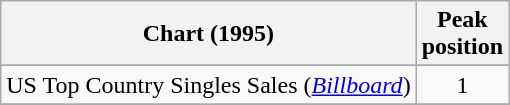<table class="wikitable sortable">
<tr>
<th align="left">Chart (1995)</th>
<th align="left">Peak<br>position</th>
</tr>
<tr>
</tr>
<tr>
</tr>
<tr>
</tr>
<tr>
</tr>
<tr>
<td scope="row">US Top Country Singles Sales (<em><a href='#'>Billboard</a></em>)<br></td>
<td align="center">1</td>
</tr>
<tr>
</tr>
</table>
